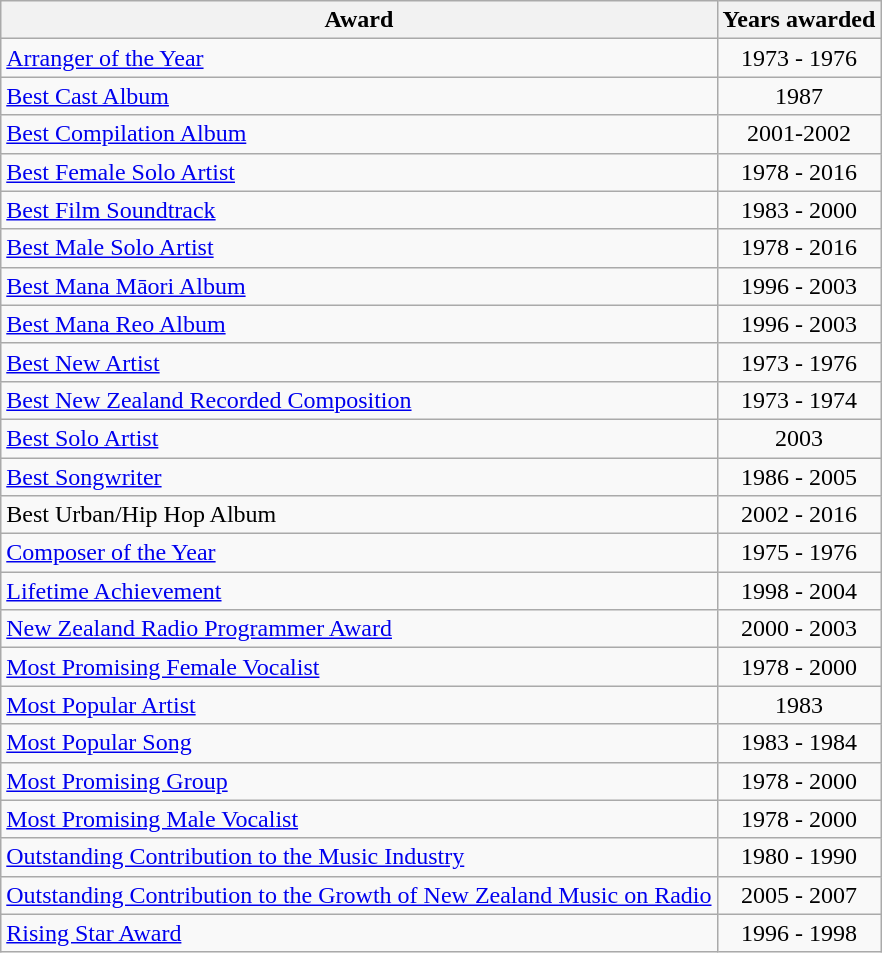<table class="wikitable sortable">
<tr>
<th>Award</th>
<th>Years awarded</th>
</tr>
<tr>
<td><a href='#'>Arranger of the Year</a></td>
<td align="center">1973 - 1976</td>
</tr>
<tr>
<td><a href='#'>Best Cast Album</a></td>
<td align="center">1987</td>
</tr>
<tr>
<td><a href='#'>Best Compilation Album</a></td>
<td align="center">2001-2002</td>
</tr>
<tr>
<td><a href='#'>Best Female Solo Artist</a></td>
<td align="center">1978 - 2016</td>
</tr>
<tr>
<td><a href='#'>Best Film Soundtrack</a></td>
<td align="center">1983 - 2000</td>
</tr>
<tr>
<td><a href='#'>Best Male Solo Artist</a></td>
<td align="center">1978 - 2016</td>
</tr>
<tr>
<td><a href='#'>Best Mana Māori Album</a></td>
<td align="center">1996  - 2003</td>
</tr>
<tr>
<td><a href='#'>Best Mana Reo Album</a></td>
<td align="center">1996 - 2003</td>
</tr>
<tr>
<td><a href='#'>Best New Artist</a></td>
<td align="center">1973 - 1976</td>
</tr>
<tr>
<td><a href='#'>Best New Zealand Recorded Composition</a></td>
<td align="center">1973 - 1974</td>
</tr>
<tr>
<td><a href='#'>Best Solo Artist</a></td>
<td align="center">2003</td>
</tr>
<tr>
<td><a href='#'>Best Songwriter</a></td>
<td align="center">1986 - 2005</td>
</tr>
<tr>
<td New Zealand Music Award for Best Urban/Hip Hop Album>Best Urban/Hip Hop Album</td>
<td align="center">2002 - 2016</td>
</tr>
<tr>
<td><a href='#'>Composer of the Year</a></td>
<td align="center">1975 - 1976</td>
</tr>
<tr>
<td><a href='#'>Lifetime Achievement</a></td>
<td align="center">1998 - 2004</td>
</tr>
<tr>
<td><a href='#'>New Zealand Radio Programmer Award</a></td>
<td align="center">2000 - 2003</td>
</tr>
<tr>
<td><a href='#'>Most Promising Female Vocalist</a></td>
<td align="center">1978 - 2000</td>
</tr>
<tr>
<td><a href='#'>Most Popular Artist</a></td>
<td align="center">1983</td>
</tr>
<tr>
<td><a href='#'>Most Popular Song</a></td>
<td align="center">1983 - 1984</td>
</tr>
<tr>
<td><a href='#'>Most Promising Group</a></td>
<td align="center">1978 - 2000</td>
</tr>
<tr>
<td><a href='#'>Most Promising Male Vocalist</a></td>
<td align="center">1978 - 2000</td>
</tr>
<tr>
<td><a href='#'>Outstanding Contribution to the Music Industry</a></td>
<td align="center">1980 - 1990</td>
</tr>
<tr>
<td><a href='#'>Outstanding Contribution to the Growth of New Zealand Music on Radio</a></td>
<td align="center">2005 - 2007</td>
</tr>
<tr>
<td><a href='#'>Rising Star Award</a></td>
<td align="center">1996 - 1998</td>
</tr>
</table>
